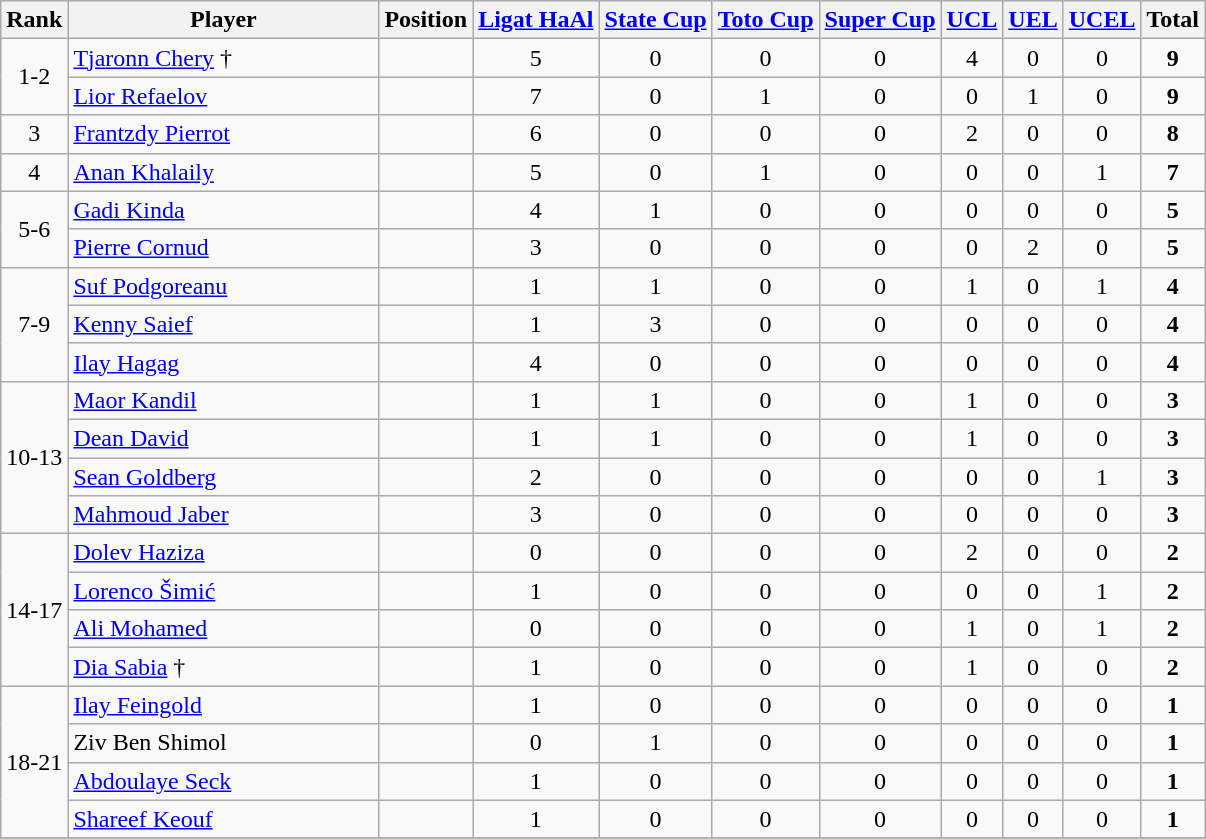<table class="wikitable" style="text-align:center;">
<tr>
<th>Rank</th>
<th style="width:200px;">Player</th>
<th>Position</th>
<th><a href='#'>Ligat HaAl</a></th>
<th><a href='#'>State Cup</a></th>
<th><a href='#'>Toto Cup</a></th>
<th><a href='#'>Super Cup</a></th>
<th><a href='#'>UCL</a></th>
<th><a href='#'>UEL</a></th>
<th><a href='#'>UCEL</a></th>
<th>Total</th>
</tr>
<tr>
<td rowspan=2>1-2</td>
<td align=left> <a href='#'>Tjaronn Chery</a> †</td>
<td></td>
<td>5</td>
<td>0</td>
<td>0</td>
<td>0</td>
<td>4</td>
<td>0</td>
<td>0</td>
<td><strong>9</strong></td>
</tr>
<tr>
<td align=left> <a href='#'>Lior Refaelov</a></td>
<td></td>
<td>7</td>
<td>0</td>
<td>1</td>
<td>0</td>
<td>0</td>
<td>1</td>
<td>0</td>
<td><strong>9</strong></td>
</tr>
<tr>
<td>3</td>
<td align=left> <a href='#'>Frantzdy Pierrot</a></td>
<td></td>
<td>6</td>
<td>0</td>
<td>0</td>
<td>0</td>
<td>2</td>
<td>0</td>
<td>0</td>
<td><strong>8</strong></td>
</tr>
<tr>
<td>4</td>
<td align=left> <a href='#'>Anan Khalaily</a></td>
<td></td>
<td>5</td>
<td>0</td>
<td>1</td>
<td>0</td>
<td>0</td>
<td>0</td>
<td>1</td>
<td><strong>7</strong></td>
</tr>
<tr>
<td rowspan=2>5-6</td>
<td align=left> <a href='#'>Gadi Kinda</a></td>
<td></td>
<td>4</td>
<td>1</td>
<td>0</td>
<td>0</td>
<td>0</td>
<td>0</td>
<td>0</td>
<td><strong>5</strong></td>
</tr>
<tr>
<td align=left> <a href='#'>Pierre Cornud</a></td>
<td></td>
<td>3</td>
<td>0</td>
<td>0</td>
<td>0</td>
<td>0</td>
<td>2</td>
<td>0</td>
<td><strong>5</strong></td>
</tr>
<tr>
<td rowspan=3>7-9</td>
<td align=left> <a href='#'>Suf Podgoreanu</a></td>
<td></td>
<td>1</td>
<td>1</td>
<td>0</td>
<td>0</td>
<td>1</td>
<td>0</td>
<td>1</td>
<td><strong>4</strong></td>
</tr>
<tr>
<td align=left> <a href='#'>Kenny Saief</a></td>
<td></td>
<td>1</td>
<td>3</td>
<td>0</td>
<td>0</td>
<td>0</td>
<td>0</td>
<td>0</td>
<td><strong>4</strong></td>
</tr>
<tr>
<td align=left> <a href='#'>Ilay Hagag</a></td>
<td></td>
<td>4</td>
<td>0</td>
<td>0</td>
<td>0</td>
<td>0</td>
<td>0</td>
<td>0</td>
<td><strong>4</strong></td>
</tr>
<tr>
<td rowspan=4>10-13</td>
<td align=left> <a href='#'>Maor Kandil</a></td>
<td></td>
<td>1</td>
<td>1</td>
<td>0</td>
<td>0</td>
<td>1</td>
<td>0</td>
<td>0</td>
<td><strong>3</strong></td>
</tr>
<tr>
<td align=left> <a href='#'>Dean David</a></td>
<td></td>
<td>1</td>
<td>1</td>
<td>0</td>
<td>0</td>
<td>1</td>
<td>0</td>
<td>0</td>
<td><strong>3</strong></td>
</tr>
<tr>
<td align=left> <a href='#'>Sean Goldberg</a></td>
<td></td>
<td>2</td>
<td>0</td>
<td>0</td>
<td>0</td>
<td>0</td>
<td>0</td>
<td>1</td>
<td><strong>3</strong></td>
</tr>
<tr>
<td align=left> <a href='#'>Mahmoud Jaber</a></td>
<td></td>
<td>3</td>
<td>0</td>
<td>0</td>
<td>0</td>
<td>0</td>
<td>0</td>
<td>0</td>
<td><strong>3</strong></td>
</tr>
<tr>
<td rowspan=4>14-17</td>
<td align=left> <a href='#'>Dolev Haziza</a></td>
<td></td>
<td>0</td>
<td>0</td>
<td>0</td>
<td>0</td>
<td>2</td>
<td>0</td>
<td>0</td>
<td><strong>2</strong></td>
</tr>
<tr>
<td align=left> <a href='#'>Lorenco Šimić</a></td>
<td></td>
<td>1</td>
<td>0</td>
<td>0</td>
<td>0</td>
<td>0</td>
<td>0</td>
<td>1</td>
<td><strong>2</strong></td>
</tr>
<tr>
<td align=left> <a href='#'>Ali Mohamed</a></td>
<td></td>
<td>0</td>
<td>0</td>
<td>0</td>
<td>0</td>
<td>1</td>
<td>0</td>
<td>1</td>
<td><strong>2</strong></td>
</tr>
<tr>
<td align=left> <a href='#'>Dia Sabia</a> †</td>
<td></td>
<td>1</td>
<td>0</td>
<td>0</td>
<td>0</td>
<td>1</td>
<td>0</td>
<td>0</td>
<td><strong>2</strong></td>
</tr>
<tr>
<td rowspan=4>18-21</td>
<td align=left> <a href='#'>Ilay Feingold</a></td>
<td></td>
<td>1</td>
<td>0</td>
<td>0</td>
<td>0</td>
<td>0</td>
<td>0</td>
<td>0</td>
<td><strong>1</strong></td>
</tr>
<tr>
<td align=left> Ziv Ben Shimol</td>
<td></td>
<td>0</td>
<td>1</td>
<td>0</td>
<td>0</td>
<td>0</td>
<td>0</td>
<td>0</td>
<td><strong>1</strong></td>
</tr>
<tr>
<td align=left> <a href='#'>Abdoulaye Seck</a></td>
<td></td>
<td>1</td>
<td>0</td>
<td>0</td>
<td>0</td>
<td>0</td>
<td>0</td>
<td>0</td>
<td><strong>1</strong></td>
</tr>
<tr>
<td align=left> <a href='#'>Shareef Keouf</a></td>
<td></td>
<td>1</td>
<td>0</td>
<td>0</td>
<td>0</td>
<td>0</td>
<td>0</td>
<td>0</td>
<td><strong>1</strong></td>
</tr>
<tr>
</tr>
</table>
